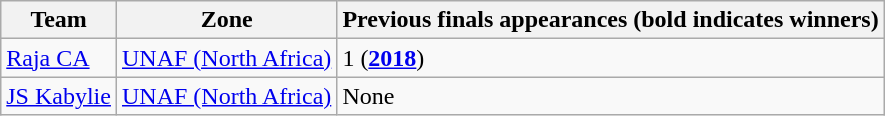<table class="wikitable">
<tr>
<th>Team</th>
<th>Zone</th>
<th>Previous finals appearances (bold indicates winners)</th>
</tr>
<tr>
<td> <a href='#'>Raja CA</a></td>
<td><a href='#'>UNAF (North Africa)</a></td>
<td>1 (<strong><a href='#'>2018</a></strong>)</td>
</tr>
<tr>
<td> <a href='#'>JS Kabylie</a></td>
<td><a href='#'>UNAF (North Africa)</a></td>
<td>None</td>
</tr>
</table>
